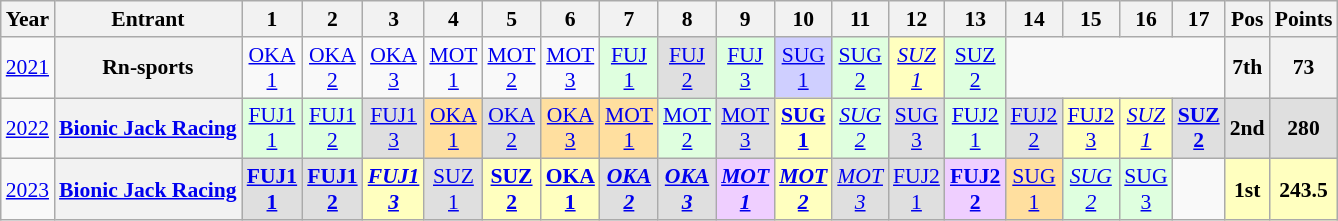<table class="wikitable" style="text-align:center; font-size:90%">
<tr>
<th>Year</th>
<th>Entrant</th>
<th>1</th>
<th>2</th>
<th>3</th>
<th>4</th>
<th>5</th>
<th>6</th>
<th>7</th>
<th>8</th>
<th>9</th>
<th>10</th>
<th>11</th>
<th>12</th>
<th>13</th>
<th>14</th>
<th>15</th>
<th>16</th>
<th>17</th>
<th>Pos</th>
<th>Points</th>
</tr>
<tr>
<td><a href='#'>2021</a></td>
<th>Rn-sports</th>
<td><a href='#'>OKA<br>1</a></td>
<td><a href='#'>OKA<br>2</a></td>
<td><a href='#'>OKA<br>3</a></td>
<td style="background:#;"><a href='#'>MOT<br>1</a></td>
<td style="background:#;"><a href='#'>MOT<br>2</a></td>
<td style="background:#;"><a href='#'>MOT<br>3</a></td>
<td style="background:#DFFFDF;"><a href='#'>FUJ<br>1</a><br></td>
<td style="background:#DFDFDF;"><a href='#'>FUJ<br>2</a><br></td>
<td style="background:#DFFFDF;"><a href='#'>FUJ<br>3</a><br></td>
<td style="background:#CFCFFF;"><a href='#'>SUG<br>1</a><br></td>
<td style="background:#DFFFDF;"><a href='#'>SUG<br>2</a><br></td>
<td style="background:#FFFFBF;"><em><a href='#'>SUZ<br>1</a></em><br></td>
<td style="background:#DFFFDF;"><a href='#'>SUZ<br>2</a><br></td>
<td colspan=4></td>
<th>7th</th>
<th>73</th>
</tr>
<tr>
<td><a href='#'>2022</a></td>
<th><a href='#'>Bionic Jack Racing</a></th>
<td style="background:#DFFFDF"><a href='#'>FUJ1<br>1</a><br></td>
<td style="background:#DFFFDF"><a href='#'>FUJ1<br>2</a><br></td>
<td style="background:#DFDFDF"><a href='#'>FUJ1<br>3</a><br></td>
<td style="background:#FFDF9F"><a href='#'>OKA<br>1</a><br></td>
<td style="background:#DFDFDF"><a href='#'>OKA<br>2</a><br></td>
<td style="background:#FFDF9F;"><a href='#'>OKA<br>3</a><br></td>
<td style="background:#FFDF9F;"><a href='#'>MOT<br>1</a><br></td>
<td style="background:#DFFFDF;"><a href='#'>MOT<br>2</a><br></td>
<td style="background:#DFDFDF"><a href='#'>MOT<br>3</a><br></td>
<td style="background:#FFFFBF"><strong><a href='#'>SUG<br>1</a></strong><br></td>
<td style="background:#DFFFDF"><em><a href='#'>SUG<br>2</a></em><br></td>
<td style="background:#DFDFDF"><a href='#'>SUG<br>3</a><br></td>
<td style="background:#DFFFDF"><a href='#'>FUJ2<br>1</a><br></td>
<td style="background:#DFDFDF"><a href='#'>FUJ2<br>2</a><br></td>
<td style="background:#FFFFBF"><a href='#'>FUJ2<br>3</a><br></td>
<td style="background:#FFFFBF"><em><a href='#'>SUZ<br>1</a></em><br></td>
<td style="background:#DFDFDF"><strong><a href='#'>SUZ<br>2</a></strong><br></td>
<th style="background:#DFDFDF">2nd</th>
<th style="background:#DFDFDF">280</th>
</tr>
<tr>
<td><a href='#'>2023</a></td>
<th><a href='#'>Bionic Jack Racing</a></th>
<td style="background:#dfdfdf;"><strong><a href='#'>FUJ1<br>1</a></strong><br></td>
<td style="background:#dfdfdf;"><strong><a href='#'>FUJ1<br>2</a></strong><br></td>
<td style="background:#ffffbf;"><strong><em><a href='#'>FUJ1<br>3</a></em></strong><br></td>
<td style="background:#dfdfdf;"><a href='#'>SUZ<br>1</a><br></td>
<td style="background:#ffffbf;"><strong><a href='#'>SUZ<br>2</a></strong><br></td>
<td style="background:#ffffbf;"><strong><a href='#'>OKA<br>1</a></strong><br></td>
<td style="background:#dfdfdf;"><strong><em><a href='#'>OKA<br>2</a></em></strong><br></td>
<td style="background:#dfdfdf;"><strong><em><a href='#'>OKA<br>3</a></em></strong><br></td>
<td style="background:#efcfff;"><strong><em><a href='#'>MOT<br>1</a></em></strong><br></td>
<td style="background:#ffffbf;"><strong><em><a href='#'>MOT<br>2</a></em></strong><br></td>
<td style="background:#dfdfdf;"><em><a href='#'>MOT<br>3</a></em><br></td>
<td style="background:#dfdfdf;"><a href='#'>FUJ2<br>1</a><br></td>
<td style="background:#efcfff;"><strong><a href='#'>FUJ2<br>2</a></strong><br></td>
<td style="background:#ffdf9f;"><a href='#'>SUG<br>1</a><br></td>
<td style="background:#dfffdf;"><em><a href='#'>SUG<br>2</a></em><br></td>
<td style="background:#dfffdf;"><a href='#'>SUG<br>3</a><br></td>
<td></td>
<th style="background:#FFFFBF">1st</th>
<th style="background:#FFFFBF">243.5</th>
</tr>
</table>
